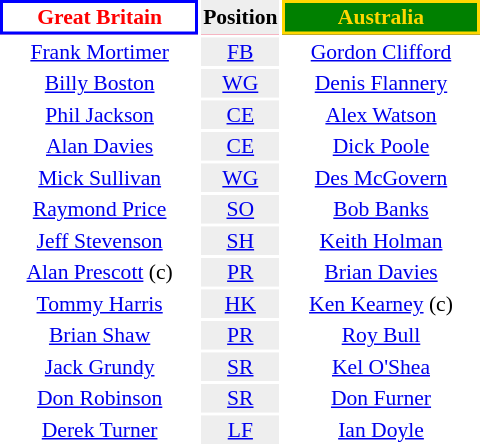<table align=right style="font-size:90%; margin-left:1em">
<tr bgcolor=#FF0033>
<th align="centre" width="126" style="border: 2px solid blue; background: white; color: red">Great Britain</th>
<th align="center" style="background: #eeeeee; color: black">Position</th>
<th align="centre" width="126" style="border: 2px solid gold; background: green; color: gold">Australia</th>
</tr>
<tr align="center">
<td><a href='#'>Frank Mortimer</a></td>
<td style="background: #eeeeee"><a href='#'>FB</a></td>
<td><a href='#'>Gordon Clifford</a></td>
</tr>
<tr align="center">
<td><a href='#'>Billy Boston</a></td>
<td style="background: #eeeeee"><a href='#'>WG</a></td>
<td><a href='#'>Denis Flannery</a></td>
</tr>
<tr align="center">
<td><a href='#'>Phil Jackson</a></td>
<td style="background: #eeeeee"><a href='#'>CE</a></td>
<td><a href='#'>Alex Watson</a></td>
</tr>
<tr align="center">
<td><a href='#'>Alan Davies</a></td>
<td style="background: #eeeeee"><a href='#'>CE</a></td>
<td><a href='#'>Dick Poole</a></td>
</tr>
<tr align="center">
<td><a href='#'>Mick Sullivan</a></td>
<td style="background: #eeeeee"><a href='#'>WG</a></td>
<td><a href='#'>Des McGovern</a></td>
</tr>
<tr align="center">
<td><a href='#'>Raymond Price</a></td>
<td style="background: #eeeeee"><a href='#'>SO</a></td>
<td><a href='#'>Bob Banks</a></td>
</tr>
<tr align="center">
<td><a href='#'>Jeff Stevenson</a></td>
<td style="background: #eeeeee"><a href='#'>SH</a></td>
<td><a href='#'>Keith Holman</a></td>
</tr>
<tr align="center">
<td><a href='#'>Alan Prescott</a> (c)</td>
<td style="background: #eeeeee"><a href='#'>PR</a></td>
<td><a href='#'>Brian Davies</a></td>
</tr>
<tr align="center">
<td><a href='#'>Tommy Harris</a></td>
<td style="background: #eeeeee"><a href='#'>HK</a></td>
<td><a href='#'>Ken Kearney</a> (c)</td>
</tr>
<tr align="center">
<td><a href='#'>Brian Shaw</a></td>
<td style="background: #eeeeee"><a href='#'>PR</a></td>
<td><a href='#'>Roy Bull</a></td>
</tr>
<tr align="center">
<td><a href='#'>Jack Grundy</a></td>
<td style="background: #eeeeee"><a href='#'>SR</a></td>
<td><a href='#'>Kel O'Shea</a></td>
</tr>
<tr align="center">
<td><a href='#'>Don Robinson</a></td>
<td style="background: #eeeeee"><a href='#'>SR</a></td>
<td><a href='#'>Don Furner</a></td>
</tr>
<tr align="center">
<td><a href='#'>Derek Turner</a></td>
<td style="background: #eeeeee"><a href='#'>LF</a></td>
<td><a href='#'>Ian Doyle</a></td>
</tr>
</table>
